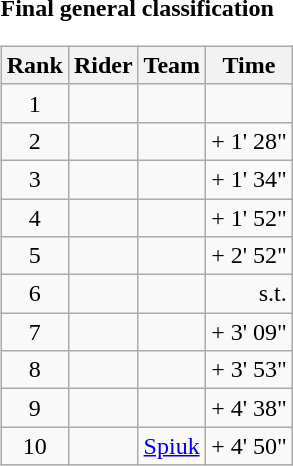<table>
<tr>
<td><strong>Final general classification</strong><br><table class="wikitable">
<tr>
<th scope="col">Rank</th>
<th scope="col">Rider</th>
<th scope="col">Team</th>
<th scope="col">Time</th>
</tr>
<tr>
<td style="text-align:center;">1</td>
<td></td>
<td></td>
<td style="text-align:right;"></td>
</tr>
<tr>
<td style="text-align:center;">2</td>
<td></td>
<td></td>
<td style="text-align:right;">+ 1' 28"</td>
</tr>
<tr>
<td style="text-align:center;">3</td>
<td></td>
<td></td>
<td style="text-align:right;">+ 1' 34"</td>
</tr>
<tr>
<td style="text-align:center;">4</td>
<td></td>
<td></td>
<td style="text-align:right;">+ 1' 52"</td>
</tr>
<tr>
<td style="text-align:center;">5</td>
<td></td>
<td></td>
<td style="text-align:right;">+ 2' 52"</td>
</tr>
<tr>
<td style="text-align:center;">6</td>
<td></td>
<td></td>
<td style="text-align:right;">s.t.</td>
</tr>
<tr>
<td style="text-align:center;">7</td>
<td></td>
<td></td>
<td style="text-align:right;">+ 3' 09"</td>
</tr>
<tr>
<td style="text-align:center;">8</td>
<td></td>
<td></td>
<td style="text-align:right;">+ 3' 53"</td>
</tr>
<tr>
<td style="text-align:center;">9</td>
<td></td>
<td></td>
<td style="text-align:right;">+ 4' 38"</td>
</tr>
<tr>
<td style="text-align:center;">10</td>
<td></td>
<td><a href='#'>Spiuk</a></td>
<td style="text-align:right;">+ 4' 50"</td>
</tr>
</table>
</td>
</tr>
</table>
